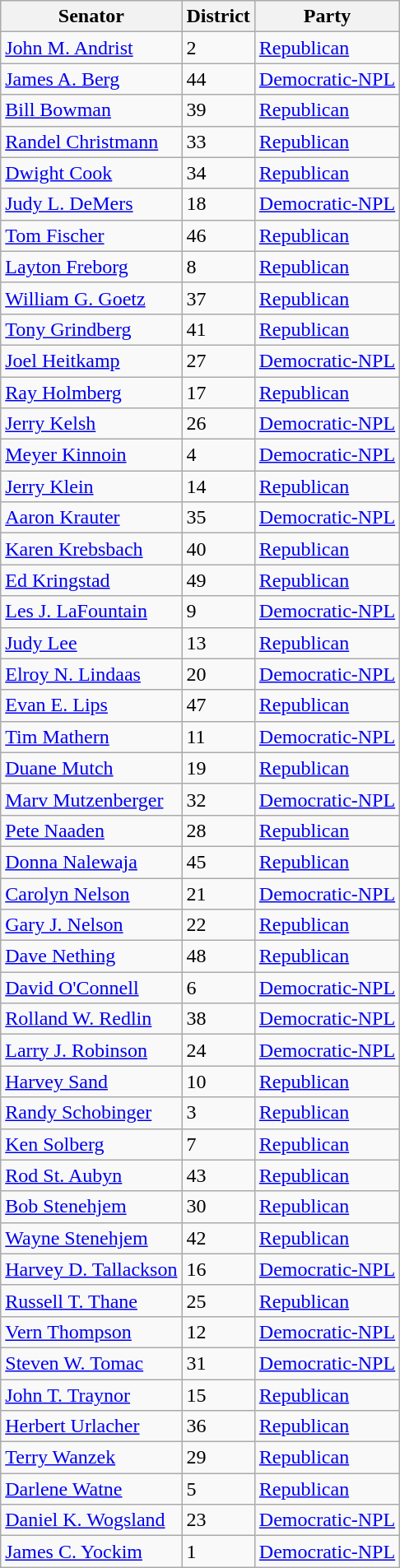<table class="wikitable">
<tr>
<th>Senator</th>
<th>District</th>
<th>Party</th>
</tr>
<tr>
<td><a href='#'>John M. Andrist</a></td>
<td>2</td>
<td><a href='#'>Republican</a></td>
</tr>
<tr>
<td><a href='#'>James A. Berg</a></td>
<td>44</td>
<td><a href='#'>Democratic-NPL</a></td>
</tr>
<tr>
<td><a href='#'>Bill Bowman</a></td>
<td>39</td>
<td><a href='#'>Republican</a></td>
</tr>
<tr>
<td><a href='#'>Randel Christmann</a></td>
<td>33</td>
<td><a href='#'>Republican</a></td>
</tr>
<tr>
<td><a href='#'>Dwight Cook</a></td>
<td>34</td>
<td><a href='#'>Republican</a></td>
</tr>
<tr>
<td><a href='#'>Judy L. DeMers</a></td>
<td>18</td>
<td><a href='#'>Democratic-NPL</a></td>
</tr>
<tr>
<td><a href='#'>Tom Fischer</a></td>
<td>46</td>
<td><a href='#'>Republican</a></td>
</tr>
<tr>
<td><a href='#'>Layton Freborg</a></td>
<td>8</td>
<td><a href='#'>Republican</a></td>
</tr>
<tr>
<td><a href='#'>William G. Goetz</a></td>
<td>37</td>
<td><a href='#'>Republican</a></td>
</tr>
<tr>
<td><a href='#'>Tony Grindberg</a></td>
<td>41</td>
<td><a href='#'>Republican</a></td>
</tr>
<tr>
<td><a href='#'>Joel Heitkamp</a></td>
<td>27</td>
<td><a href='#'>Democratic-NPL</a></td>
</tr>
<tr>
<td><a href='#'>Ray Holmberg</a></td>
<td>17</td>
<td><a href='#'>Republican</a></td>
</tr>
<tr>
<td><a href='#'>Jerry Kelsh</a></td>
<td>26</td>
<td><a href='#'>Democratic-NPL</a></td>
</tr>
<tr>
<td><a href='#'>Meyer Kinnoin</a></td>
<td>4</td>
<td><a href='#'>Democratic-NPL</a></td>
</tr>
<tr>
<td><a href='#'>Jerry Klein</a></td>
<td>14</td>
<td><a href='#'>Republican</a></td>
</tr>
<tr>
<td><a href='#'>Aaron Krauter</a></td>
<td>35</td>
<td><a href='#'>Democratic-NPL</a></td>
</tr>
<tr>
<td><a href='#'>Karen Krebsbach</a></td>
<td>40</td>
<td><a href='#'>Republican</a></td>
</tr>
<tr>
<td><a href='#'>Ed Kringstad</a></td>
<td>49</td>
<td><a href='#'>Republican</a></td>
</tr>
<tr>
<td><a href='#'>Les J. LaFountain</a></td>
<td>9</td>
<td><a href='#'>Democratic-NPL</a></td>
</tr>
<tr>
<td><a href='#'>Judy Lee</a></td>
<td>13</td>
<td><a href='#'>Republican</a></td>
</tr>
<tr>
<td><a href='#'>Elroy N. Lindaas</a></td>
<td>20</td>
<td><a href='#'>Democratic-NPL</a></td>
</tr>
<tr>
<td><a href='#'>Evan E. Lips</a></td>
<td>47</td>
<td><a href='#'>Republican</a></td>
</tr>
<tr>
<td><a href='#'>Tim Mathern</a></td>
<td>11</td>
<td><a href='#'>Democratic-NPL</a></td>
</tr>
<tr>
<td><a href='#'>Duane Mutch</a></td>
<td>19</td>
<td><a href='#'>Republican</a></td>
</tr>
<tr>
<td><a href='#'>Marv Mutzenberger</a></td>
<td>32</td>
<td><a href='#'>Democratic-NPL</a></td>
</tr>
<tr>
<td><a href='#'>Pete Naaden</a></td>
<td>28</td>
<td><a href='#'>Republican</a></td>
</tr>
<tr>
<td><a href='#'>Donna Nalewaja</a></td>
<td>45</td>
<td><a href='#'>Republican</a></td>
</tr>
<tr>
<td><a href='#'>Carolyn Nelson</a></td>
<td>21</td>
<td><a href='#'>Democratic-NPL</a></td>
</tr>
<tr>
<td><a href='#'>Gary J. Nelson</a></td>
<td>22</td>
<td><a href='#'>Republican</a></td>
</tr>
<tr>
<td><a href='#'>Dave Nething</a></td>
<td>48</td>
<td><a href='#'>Republican</a></td>
</tr>
<tr>
<td><a href='#'>David O'Connell</a></td>
<td>6</td>
<td><a href='#'>Democratic-NPL</a></td>
</tr>
<tr>
<td><a href='#'>Rolland W. Redlin</a></td>
<td>38</td>
<td><a href='#'>Democratic-NPL</a></td>
</tr>
<tr>
<td><a href='#'>Larry J. Robinson</a></td>
<td>24</td>
<td><a href='#'>Democratic-NPL</a></td>
</tr>
<tr>
<td><a href='#'>Harvey Sand</a></td>
<td>10</td>
<td><a href='#'>Republican</a></td>
</tr>
<tr>
<td><a href='#'>Randy Schobinger</a></td>
<td>3</td>
<td><a href='#'>Republican</a></td>
</tr>
<tr>
<td><a href='#'>Ken Solberg</a></td>
<td>7</td>
<td><a href='#'>Republican</a></td>
</tr>
<tr>
<td><a href='#'>Rod St. Aubyn</a></td>
<td>43</td>
<td><a href='#'>Republican</a></td>
</tr>
<tr>
<td><a href='#'>Bob Stenehjem</a></td>
<td>30</td>
<td><a href='#'>Republican</a></td>
</tr>
<tr>
<td><a href='#'>Wayne Stenehjem</a></td>
<td>42</td>
<td><a href='#'>Republican</a></td>
</tr>
<tr>
<td><a href='#'>Harvey D. Tallackson</a></td>
<td>16</td>
<td><a href='#'>Democratic-NPL</a></td>
</tr>
<tr>
<td><a href='#'>Russell T. Thane</a></td>
<td>25</td>
<td><a href='#'>Republican</a></td>
</tr>
<tr>
<td><a href='#'>Vern Thompson</a></td>
<td>12</td>
<td><a href='#'>Democratic-NPL</a></td>
</tr>
<tr>
<td><a href='#'>Steven W. Tomac</a></td>
<td>31</td>
<td><a href='#'>Democratic-NPL</a></td>
</tr>
<tr>
<td><a href='#'>John T. Traynor</a></td>
<td>15</td>
<td><a href='#'>Republican</a></td>
</tr>
<tr>
<td><a href='#'>Herbert Urlacher</a></td>
<td>36</td>
<td><a href='#'>Republican</a></td>
</tr>
<tr>
<td><a href='#'>Terry Wanzek</a></td>
<td>29</td>
<td><a href='#'>Republican</a></td>
</tr>
<tr>
<td><a href='#'>Darlene Watne</a></td>
<td>5</td>
<td><a href='#'>Republican</a></td>
</tr>
<tr>
<td><a href='#'>Daniel K. Wogsland</a></td>
<td>23</td>
<td><a href='#'>Democratic-NPL</a></td>
</tr>
<tr>
<td><a href='#'>James C. Yockim</a></td>
<td>1</td>
<td><a href='#'>Democratic-NPL</a></td>
</tr>
</table>
